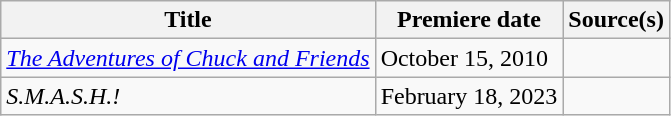<table class="wikitable sortable">
<tr>
<th>Title</th>
<th>Premiere date</th>
<th>Source(s)</th>
</tr>
<tr>
<td><em><a href='#'>The Adventures of Chuck and Friends</a></em></td>
<td>October 15, 2010</td>
<td></td>
</tr>
<tr>
<td><em>S.M.A.S.H.!</em></td>
<td>February 18, 2023</td>
<td></td>
</tr>
</table>
